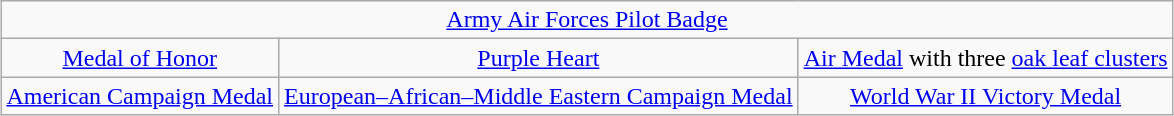<table class="wikitable" style="margin:1em auto; text-align:center;">
<tr>
<td colspan="3"><a href='#'>Army Air Forces Pilot Badge</a></td>
</tr>
<tr>
<td><a href='#'>Medal of Honor</a></td>
<td><a href='#'>Purple Heart</a></td>
<td><a href='#'>Air Medal</a> with three <a href='#'>oak leaf clusters</a></td>
</tr>
<tr>
<td><a href='#'>American Campaign Medal</a></td>
<td><a href='#'>European–African–Middle Eastern Campaign Medal</a></td>
<td><a href='#'>World War II Victory Medal</a></td>
</tr>
</table>
